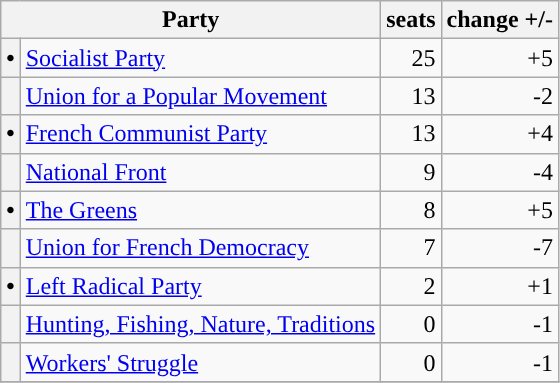<table class="wikitable">
<tr>
<th colspan=2>Party</th>
<th>seats</th>
<th>change +/-</th>
</tr>
<tr>
<th style="background-color: "><span>•</span></th>
<td><a href='#'>Socialist Party</a></td>
<td align="right">25</td>
<td align="right">+5</td>
</tr>
<tr>
<th style="background-color: "></th>
<td><a href='#'>Union for a Popular Movement</a></td>
<td align="right">13</td>
<td align="right">-2</td>
</tr>
<tr>
<th style="background-color: "><span>•</span></th>
<td><a href='#'>French Communist Party</a></td>
<td align="right">13</td>
<td align="right">+4</td>
</tr>
<tr>
<th style="background-color: "></th>
<td><a href='#'>National Front</a></td>
<td align="right">9</td>
<td align="right">-4</td>
</tr>
<tr>
<th style="background-color: "><span>•</span></th>
<td><a href='#'>The Greens</a></td>
<td align="right">8</td>
<td align="right">+5</td>
</tr>
<tr>
<th style="background-color: "></th>
<td><a href='#'>Union for French Democracy</a></td>
<td align="right">7</td>
<td align="right">-7</td>
</tr>
<tr>
<th style="background-color: "><span>•</span></th>
<td><a href='#'>Left Radical Party</a></td>
<td align="right">2</td>
<td align="right">+1</td>
</tr>
<tr>
<th style="background-color: "></th>
<td><a href='#'>Hunting, Fishing, Nature, Traditions</a></td>
<td align="right">0</td>
<td align="right">-1</td>
</tr>
<tr>
<th style="background-color: "></th>
<td><a href='#'>Workers' Struggle</a></td>
<td align="right">0</td>
<td align="right">-1</td>
</tr>
<tr>
</tr>
</table>
